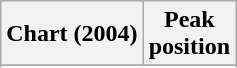<table class="wikitable sortable plainrowheaders" style="text-align:center">
<tr>
<th scope="col">Chart (2004)</th>
<th scope="col">Peak<br>position</th>
</tr>
<tr>
</tr>
<tr>
</tr>
<tr>
</tr>
<tr>
</tr>
<tr>
</tr>
</table>
